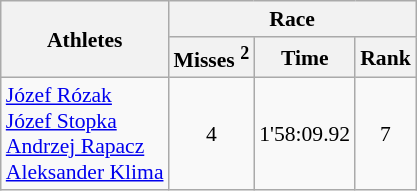<table class="wikitable" border="1" style="font-size:90%">
<tr>
<th rowspan=2>Athletes</th>
<th colspan=3>Race</th>
</tr>
<tr>
<th>Misses <sup>2</sup></th>
<th>Time</th>
<th>Rank</th>
</tr>
<tr>
<td><a href='#'>Józef Rózak</a><br><a href='#'>Józef Stopka</a><br><a href='#'>Andrzej Rapacz</a><br><a href='#'>Aleksander Klima</a></td>
<td align=center>4</td>
<td align=center>1'58:09.92</td>
<td align=center>7</td>
</tr>
</table>
